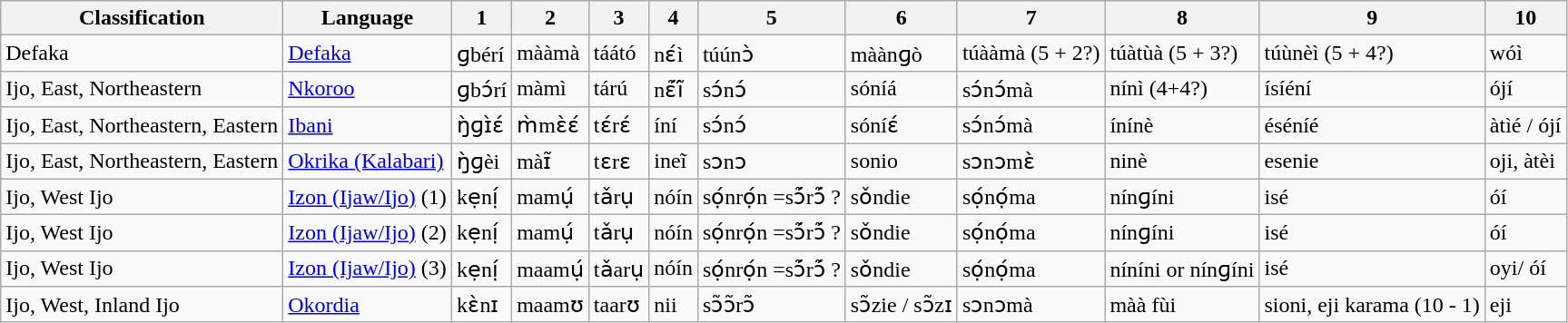<table class="wikitable sortable">
<tr>
<th>Classification</th>
<th>Language</th>
<th>1</th>
<th>2</th>
<th>3</th>
<th>4</th>
<th>5</th>
<th>6</th>
<th>7</th>
<th>8</th>
<th>9</th>
<th>10</th>
</tr>
<tr>
<td>Defaka</td>
<td><a href='#'>Defaka</a></td>
<td>ɡbérí</td>
<td>mààmà</td>
<td>táátó</td>
<td>nɛ́ì</td>
<td>túúnɔ̀</td>
<td>màànɡò</td>
<td>túààmà (5 + 2?)</td>
<td>túàtùà  (5 + 3?)</td>
<td>túùnèì  (5 + 4?)</td>
<td>wóì</td>
</tr>
<tr>
<td>Ijo, East, Northeastern</td>
<td><a href='#'>Nkoroo</a></td>
<td>ɡbɔ́rí</td>
<td>màmì</td>
<td>tárú</td>
<td>nɛ̃́ĩ́</td>
<td>sɔ́nɔ́</td>
<td>sóníá</td>
<td>sɔ́nɔ́mà</td>
<td>nínì (4+4?)</td>
<td>ísíéní</td>
<td>ójí</td>
</tr>
<tr>
<td>Ijo, East, Northeastern, Eastern</td>
<td><a href='#'>Ibani</a></td>
<td>ŋ̀ɡɪ̀ɛ́</td>
<td>m̀mɛ̀ɛ́</td>
<td>tɛ́rɛ́</td>
<td>íní</td>
<td>sɔ́nɔ́</td>
<td>sóníɛ́</td>
<td>sɔ́nɔ́mà</td>
<td>ínínè</td>
<td>éséníé</td>
<td>àtìé /  ójí</td>
</tr>
<tr>
<td>Ijo, East, Northeastern, Eastern</td>
<td><a href='#'>Okrika (Kalabari)</a></td>
<td>ŋ̀ɡèi</td>
<td>màɪ̃</td>
<td>tɛrɛ</td>
<td>ineĩ</td>
<td>sɔnɔ</td>
<td>sonio</td>
<td>sɔnɔmɛ̀</td>
<td>ninè</td>
<td>esenie</td>
<td>oji, àtèi</td>
</tr>
<tr>
<td>Ijo, West Ijo</td>
<td><a href='#'>Izon (Ijaw/Ijo)</a> (1)</td>
<td>kẹnị́</td>
<td>mamụ́</td>
<td>tǎrụ</td>
<td>nóín</td>
<td>sọ́nrọ́n =sɔ̃́rɔ̃́ ?</td>
<td>sǒndie</td>
<td>sọ́nọ́ma</td>
<td>nínɡíni</td>
<td>isé</td>
<td>óí</td>
</tr>
<tr>
<td>Ijo, West Ijo</td>
<td><a href='#'>Izon (Ijaw/Ijo)</a> (2)</td>
<td>kẹnị́</td>
<td>mamụ́</td>
<td>tǎrụ</td>
<td>nóín</td>
<td>sọ́nrọ́n =sɔ̃́rɔ̃́ ?</td>
<td>sǒndie</td>
<td>sọ́nọ́ma</td>
<td>nínɡíni</td>
<td>isé</td>
<td>óí</td>
</tr>
<tr>
<td>Ijo, West Ijo</td>
<td><a href='#'>Izon (Ijaw/Ijo)</a> (3)</td>
<td>kẹnị́</td>
<td>maamụ́</td>
<td>tǎarụ</td>
<td>nóín</td>
<td>sọ́nrọ́n =sɔ̃́rɔ̃́ ?</td>
<td>sǒndie</td>
<td>sọ́nọ́ma</td>
<td>níníni or nínɡíni</td>
<td>isé</td>
<td>oyi/ óí</td>
</tr>
<tr>
<td>Ijo, West, Inland Ijo</td>
<td><a href='#'>Okordia</a></td>
<td>kɛ̀nɪ</td>
<td>maamʊ</td>
<td>taarʊ</td>
<td>nii</td>
<td>sɔ̃ɔ̃rɔ̃</td>
<td>sɔ̃zie / sɔ̃zɪ</td>
<td>sɔnɔmà</td>
<td>màà fùi</td>
<td>sioni, eji karama (10 - 1)</td>
<td>eji</td>
</tr>
</table>
